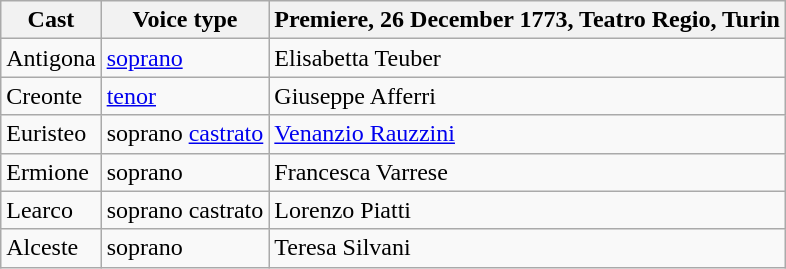<table class="wikitable">
<tr>
<th>Cast</th>
<th>Voice type</th>
<th>Premiere, 26 December 1773, Teatro Regio, Turin</th>
</tr>
<tr>
<td>Antigona</td>
<td><a href='#'>soprano</a></td>
<td>Elisabetta Teuber</td>
</tr>
<tr>
<td>Creonte</td>
<td><a href='#'>tenor</a></td>
<td>Giuseppe Afferri</td>
</tr>
<tr>
<td>Euristeo</td>
<td>soprano <a href='#'>castrato</a></td>
<td><a href='#'>Venanzio Rauzzini</a></td>
</tr>
<tr>
<td>Ermione</td>
<td>soprano</td>
<td>Francesca Varrese</td>
</tr>
<tr>
<td>Learco</td>
<td>soprano castrato</td>
<td>Lorenzo Piatti</td>
</tr>
<tr>
<td>Alceste</td>
<td>soprano</td>
<td>Teresa Silvani</td>
</tr>
</table>
